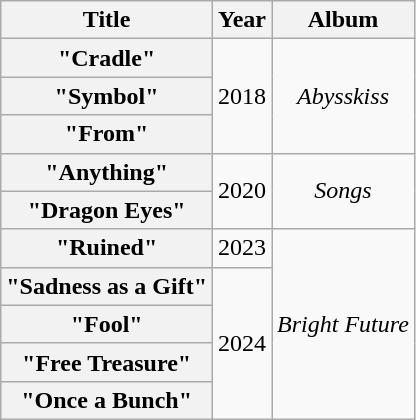<table class="wikitable plainrowheaders" style="text-align:center;">
<tr>
<th scope="col">Title</th>
<th scope="col">Year</th>
<th scope="col">Album</th>
</tr>
<tr>
<th scope="row">"Cradle"</th>
<td rowspan="3">2018</td>
<td rowspan="3"><em>Abysskiss</em></td>
</tr>
<tr>
<th scope="row">"Symbol"</th>
</tr>
<tr>
<th scope="row">"From"</th>
</tr>
<tr>
<th scope="row">"Anything"</th>
<td rowspan="2">2020</td>
<td rowspan="2"><em>Songs</em></td>
</tr>
<tr>
<th scope="row">"Dragon Eyes"</th>
</tr>
<tr>
<th scope="row">"Ruined"</th>
<td>2023</td>
<td rowspan="5"><em>Bright Future</em></td>
</tr>
<tr>
<th scope="row">"Sadness as a Gift"</th>
<td rowspan="4">2024</td>
</tr>
<tr>
<th scope="row">"Fool"</th>
</tr>
<tr>
<th scope="row">"Free Treasure"</th>
</tr>
<tr>
<th scope="row">"Once a Bunch"<br></th>
</tr>
</table>
